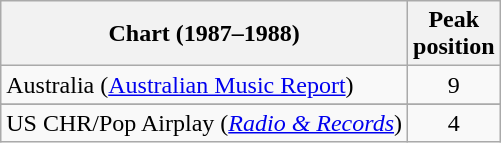<table class="wikitable sortable">
<tr>
<th>Chart (1987–1988)</th>
<th>Peak<br>position</th>
</tr>
<tr>
<td>Australia (<a href='#'>Australian Music Report</a>)</td>
<td align="center">9</td>
</tr>
<tr>
</tr>
<tr>
</tr>
<tr>
</tr>
<tr>
</tr>
<tr>
</tr>
<tr>
<td>US CHR/Pop Airplay (<em><a href='#'>Radio & Records</a></em>)</td>
<td align="center">4</td>
</tr>
</table>
